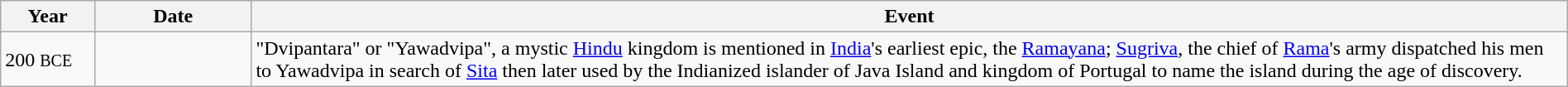<table class="wikitable" width="100%">
<tr>
<th style="width:6%">Year</th>
<th style="width:10%">Date</th>
<th>Event</th>
</tr>
<tr>
<td>200 <small>BCE</small></td>
<td></td>
<td>"Dvipantara" or "Yawadvipa", a mystic <a href='#'>Hindu</a> kingdom is mentioned in <a href='#'>India</a>'s earliest epic, the <a href='#'>Ramayana</a>; <a href='#'>Sugriva</a>, the chief of <a href='#'>Rama</a>'s army dispatched his men to Yawadvipa in search of <a href='#'>Sita</a> then later used by the Indianized islander of Java Island and kingdom of Portugal to name the island during the age of discovery.</td>
</tr>
</table>
